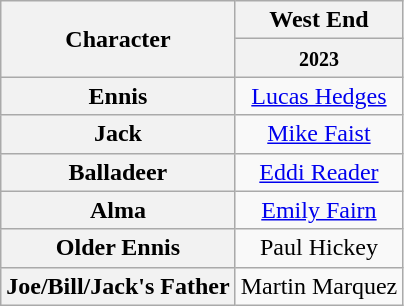<table class="wikitable">
<tr>
<th rowspan="2">Character</th>
<th>West End</th>
</tr>
<tr>
<th><small>2023</small></th>
</tr>
<tr>
<th>Ennis</th>
<td style="text-align: center;"><a href='#'>Lucas Hedges</a></td>
</tr>
<tr>
<th>Jack</th>
<td style="text-align: center;"><a href='#'>Mike Faist</a></td>
</tr>
<tr>
<th>Balladeer</th>
<td style="text-align: center;"><a href='#'>Eddi Reader</a></td>
</tr>
<tr>
<th>Alma</th>
<td style="text-align: center;"><a href='#'>Emily Fairn</a></td>
</tr>
<tr>
<th>Older Ennis</th>
<td style="text-align: center;">Paul Hickey</td>
</tr>
<tr>
<th>Joe/Bill/Jack's Father</th>
<td style="text-align: center;">Martin Marquez</td>
</tr>
</table>
